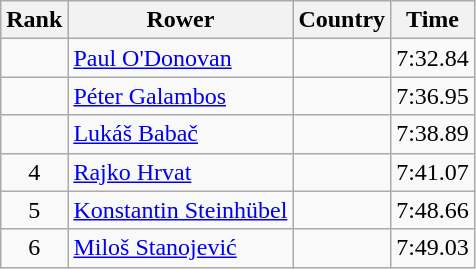<table class="wikitable" style="text-align:center">
<tr>
<th>Rank</th>
<th>Rower</th>
<th>Country</th>
<th>Time</th>
</tr>
<tr>
<td></td>
<td align="left"><a href='#'>Paul O'Donovan</a></td>
<td align="left"></td>
<td>7:32.84</td>
</tr>
<tr>
<td></td>
<td align="left"><a href='#'>Péter Galambos</a></td>
<td align="left"></td>
<td>7:36.95</td>
</tr>
<tr>
<td></td>
<td align="left"><a href='#'>Lukáš Babač</a></td>
<td align="left"></td>
<td>7:38.89</td>
</tr>
<tr>
<td>4</td>
<td align="left"><a href='#'>Rajko Hrvat</a></td>
<td align="left"></td>
<td>7:41.07</td>
</tr>
<tr>
<td>5</td>
<td align="left"><a href='#'>Konstantin Steinhübel</a></td>
<td align="left"></td>
<td>7:48.66</td>
</tr>
<tr>
<td>6</td>
<td align="left"><a href='#'>Miloš Stanojević</a></td>
<td align="left"></td>
<td>7:49.03</td>
</tr>
</table>
